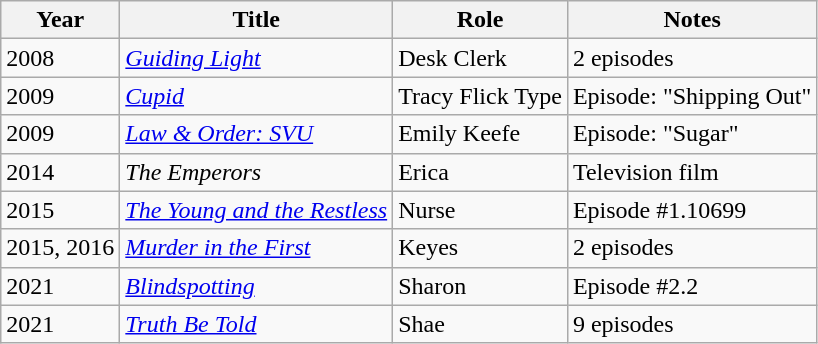<table class="wikitable sortable">
<tr>
<th>Year</th>
<th>Title</th>
<th>Role</th>
<th>Notes</th>
</tr>
<tr>
<td>2008</td>
<td><em><a href='#'>Guiding Light</a></em></td>
<td>Desk Clerk</td>
<td>2 episodes</td>
</tr>
<tr>
<td>2009</td>
<td><a href='#'><em>Cupid</em></a></td>
<td>Tracy Flick Type</td>
<td>Episode: "Shipping Out"</td>
</tr>
<tr>
<td>2009</td>
<td><em><a href='#'>Law & Order: SVU</a></em></td>
<td>Emily Keefe</td>
<td>Episode: "Sugar"</td>
</tr>
<tr>
<td>2014</td>
<td><em>The Emperors</em></td>
<td>Erica</td>
<td>Television film</td>
</tr>
<tr>
<td>2015</td>
<td><em><a href='#'>The Young and the Restless</a></em></td>
<td>Nurse</td>
<td>Episode #1.10699</td>
</tr>
<tr>
<td>2015, 2016</td>
<td><a href='#'><em>Murder in the First</em></a></td>
<td>Keyes</td>
<td>2 episodes</td>
</tr>
<tr>
<td>2021</td>
<td><a href='#'><em>Blindspotting</em></a></td>
<td>Sharon</td>
<td>Episode #2.2</td>
</tr>
<tr>
<td>2021</td>
<td><a href='#'><em>Truth Be Told</em></a></td>
<td>Shae</td>
<td>9 episodes</td>
</tr>
</table>
